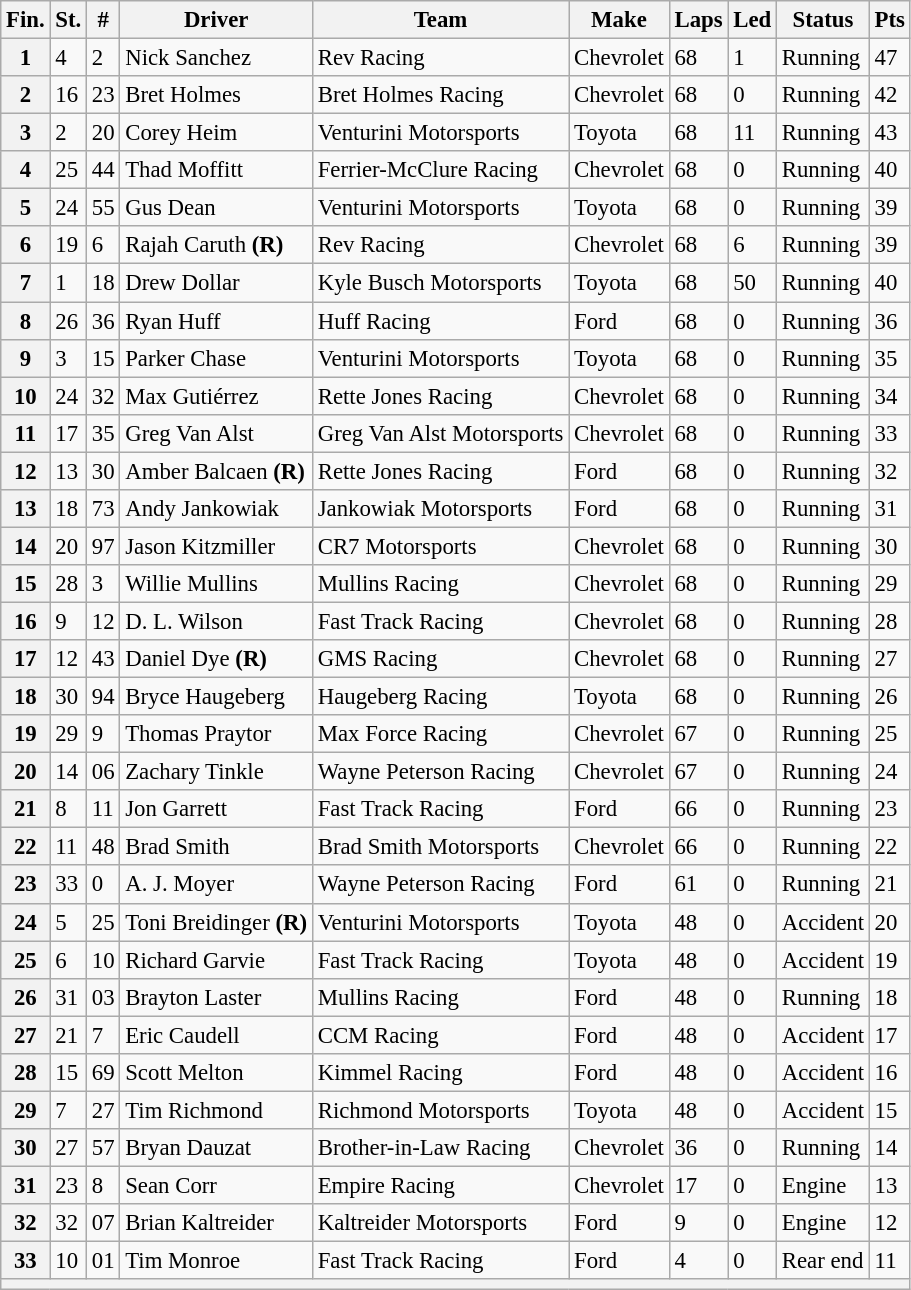<table class="wikitable" style="font-size:95%">
<tr>
<th>Fin.</th>
<th>St.</th>
<th>#</th>
<th>Driver</th>
<th>Team</th>
<th>Make</th>
<th>Laps</th>
<th>Led</th>
<th>Status</th>
<th>Pts</th>
</tr>
<tr>
<th>1</th>
<td>4</td>
<td>2</td>
<td>Nick Sanchez</td>
<td>Rev Racing</td>
<td>Chevrolet</td>
<td>68</td>
<td>1</td>
<td>Running</td>
<td>47</td>
</tr>
<tr>
<th>2</th>
<td>16</td>
<td>23</td>
<td>Bret Holmes</td>
<td>Bret Holmes Racing</td>
<td>Chevrolet</td>
<td>68</td>
<td>0</td>
<td>Running</td>
<td>42</td>
</tr>
<tr>
<th>3</th>
<td>2</td>
<td>20</td>
<td>Corey Heim</td>
<td>Venturini Motorsports</td>
<td>Toyota</td>
<td>68</td>
<td>11</td>
<td>Running</td>
<td>43</td>
</tr>
<tr>
<th>4</th>
<td>25</td>
<td>44</td>
<td>Thad Moffitt</td>
<td>Ferrier-McClure Racing</td>
<td>Chevrolet</td>
<td>68</td>
<td>0</td>
<td>Running</td>
<td>40</td>
</tr>
<tr>
<th>5</th>
<td>24</td>
<td>55</td>
<td>Gus Dean</td>
<td>Venturini Motorsports</td>
<td>Toyota</td>
<td>68</td>
<td>0</td>
<td>Running</td>
<td>39</td>
</tr>
<tr>
<th>6</th>
<td>19</td>
<td>6</td>
<td>Rajah Caruth <strong>(R)</strong></td>
<td>Rev Racing</td>
<td>Chevrolet</td>
<td>68</td>
<td>6</td>
<td>Running</td>
<td>39</td>
</tr>
<tr>
<th>7</th>
<td>1</td>
<td>18</td>
<td>Drew Dollar</td>
<td>Kyle Busch Motorsports</td>
<td>Toyota</td>
<td>68</td>
<td>50</td>
<td>Running</td>
<td>40</td>
</tr>
<tr>
<th>8</th>
<td>26</td>
<td>36</td>
<td>Ryan Huff</td>
<td>Huff Racing</td>
<td>Ford</td>
<td>68</td>
<td>0</td>
<td>Running</td>
<td>36</td>
</tr>
<tr>
<th>9</th>
<td>3</td>
<td>15</td>
<td>Parker Chase</td>
<td>Venturini Motorsports</td>
<td>Toyota</td>
<td>68</td>
<td>0</td>
<td>Running</td>
<td>35</td>
</tr>
<tr>
<th>10</th>
<td>24</td>
<td>32</td>
<td>Max Gutiérrez</td>
<td>Rette Jones Racing</td>
<td>Chevrolet</td>
<td>68</td>
<td>0</td>
<td>Running</td>
<td>34</td>
</tr>
<tr>
<th>11</th>
<td>17</td>
<td>35</td>
<td>Greg Van Alst</td>
<td>Greg Van Alst Motorsports</td>
<td>Chevrolet</td>
<td>68</td>
<td>0</td>
<td>Running</td>
<td>33</td>
</tr>
<tr>
<th>12</th>
<td>13</td>
<td>30</td>
<td>Amber Balcaen <strong>(R)</strong></td>
<td>Rette Jones Racing</td>
<td>Ford</td>
<td>68</td>
<td>0</td>
<td>Running</td>
<td>32</td>
</tr>
<tr>
<th>13</th>
<td>18</td>
<td>73</td>
<td>Andy Jankowiak</td>
<td>Jankowiak Motorsports</td>
<td>Ford</td>
<td>68</td>
<td>0</td>
<td>Running</td>
<td>31</td>
</tr>
<tr>
<th>14</th>
<td>20</td>
<td>97</td>
<td>Jason Kitzmiller</td>
<td>CR7 Motorsports</td>
<td>Chevrolet</td>
<td>68</td>
<td>0</td>
<td>Running</td>
<td>30</td>
</tr>
<tr>
<th>15</th>
<td>28</td>
<td>3</td>
<td>Willie Mullins</td>
<td>Mullins Racing</td>
<td>Chevrolet</td>
<td>68</td>
<td>0</td>
<td>Running</td>
<td>29</td>
</tr>
<tr>
<th>16</th>
<td>9</td>
<td>12</td>
<td>D. L. Wilson</td>
<td>Fast Track Racing</td>
<td>Chevrolet</td>
<td>68</td>
<td>0</td>
<td>Running</td>
<td>28</td>
</tr>
<tr>
<th>17</th>
<td>12</td>
<td>43</td>
<td>Daniel Dye <strong>(R)</strong></td>
<td>GMS Racing</td>
<td>Chevrolet</td>
<td>68</td>
<td>0</td>
<td>Running</td>
<td>27</td>
</tr>
<tr>
<th>18</th>
<td>30</td>
<td>94</td>
<td>Bryce Haugeberg</td>
<td>Haugeberg Racing</td>
<td>Toyota</td>
<td>68</td>
<td>0</td>
<td>Running</td>
<td>26</td>
</tr>
<tr>
<th>19</th>
<td>29</td>
<td>9</td>
<td>Thomas Praytor</td>
<td>Max Force Racing</td>
<td>Chevrolet</td>
<td>67</td>
<td>0</td>
<td>Running</td>
<td>25</td>
</tr>
<tr>
<th>20</th>
<td>14</td>
<td>06</td>
<td>Zachary Tinkle</td>
<td>Wayne Peterson Racing</td>
<td>Chevrolet</td>
<td>67</td>
<td>0</td>
<td>Running</td>
<td>24</td>
</tr>
<tr>
<th>21</th>
<td>8</td>
<td>11</td>
<td>Jon Garrett</td>
<td>Fast Track Racing</td>
<td>Ford</td>
<td>66</td>
<td>0</td>
<td>Running</td>
<td>23</td>
</tr>
<tr>
<th>22</th>
<td>11</td>
<td>48</td>
<td>Brad Smith</td>
<td>Brad Smith Motorsports</td>
<td>Chevrolet</td>
<td>66</td>
<td>0</td>
<td>Running</td>
<td>22</td>
</tr>
<tr>
<th>23</th>
<td>33</td>
<td>0</td>
<td>A. J. Moyer</td>
<td>Wayne Peterson Racing</td>
<td>Ford</td>
<td>61</td>
<td>0</td>
<td>Running</td>
<td>21</td>
</tr>
<tr>
<th>24</th>
<td>5</td>
<td>25</td>
<td>Toni Breidinger <strong>(R)</strong></td>
<td>Venturini Motorsports</td>
<td>Toyota</td>
<td>48</td>
<td>0</td>
<td>Accident</td>
<td>20</td>
</tr>
<tr>
<th>25</th>
<td>6</td>
<td>10</td>
<td>Richard Garvie</td>
<td>Fast Track Racing</td>
<td>Toyota</td>
<td>48</td>
<td>0</td>
<td>Accident</td>
<td>19</td>
</tr>
<tr>
<th>26</th>
<td>31</td>
<td>03</td>
<td>Brayton Laster</td>
<td>Mullins Racing</td>
<td>Ford</td>
<td>48</td>
<td>0</td>
<td>Running</td>
<td>18</td>
</tr>
<tr>
<th>27</th>
<td>21</td>
<td>7</td>
<td>Eric Caudell</td>
<td>CCM Racing</td>
<td>Ford</td>
<td>48</td>
<td>0</td>
<td>Accident</td>
<td>17</td>
</tr>
<tr>
<th>28</th>
<td>15</td>
<td>69</td>
<td>Scott Melton</td>
<td>Kimmel Racing</td>
<td>Ford</td>
<td>48</td>
<td>0</td>
<td>Accident</td>
<td>16</td>
</tr>
<tr>
<th>29</th>
<td>7</td>
<td>27</td>
<td>Tim Richmond</td>
<td>Richmond Motorsports</td>
<td>Toyota</td>
<td>48</td>
<td>0</td>
<td>Accident</td>
<td>15</td>
</tr>
<tr>
<th>30</th>
<td>27</td>
<td>57</td>
<td>Bryan Dauzat</td>
<td>Brother-in-Law Racing</td>
<td>Chevrolet</td>
<td>36</td>
<td>0</td>
<td>Running</td>
<td>14</td>
</tr>
<tr>
<th>31</th>
<td>23</td>
<td>8</td>
<td>Sean Corr</td>
<td>Empire Racing</td>
<td>Chevrolet</td>
<td>17</td>
<td>0</td>
<td>Engine</td>
<td>13</td>
</tr>
<tr>
<th>32</th>
<td>32</td>
<td>07</td>
<td>Brian Kaltreider</td>
<td>Kaltreider Motorsports</td>
<td>Ford</td>
<td>9</td>
<td>0</td>
<td>Engine</td>
<td>12</td>
</tr>
<tr>
<th>33</th>
<td>10</td>
<td>01</td>
<td>Tim Monroe</td>
<td>Fast Track Racing</td>
<td>Ford</td>
<td>4</td>
<td>0</td>
<td>Rear end</td>
<td>11</td>
</tr>
<tr>
<th colspan="10"></th>
</tr>
</table>
